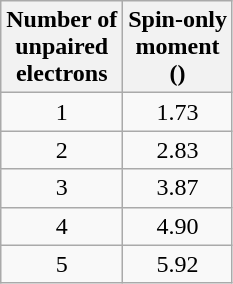<table class="wikitable" style="text-align:center">
<tr>
<th>Number of<br>unpaired<br>electrons</th>
<th>Spin-only<br>moment<br>()</th>
</tr>
<tr>
<td>1</td>
<td>1.73</td>
</tr>
<tr>
<td>2</td>
<td>2.83</td>
</tr>
<tr>
<td>3</td>
<td>3.87</td>
</tr>
<tr>
<td>4</td>
<td>4.90</td>
</tr>
<tr>
<td>5</td>
<td>5.92</td>
</tr>
</table>
